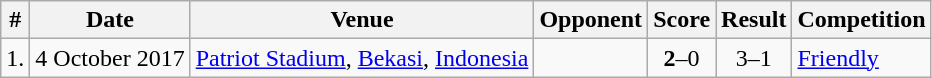<table class="wikitable">
<tr>
<th>#</th>
<th>Date</th>
<th>Venue</th>
<th>Opponent</th>
<th>Score</th>
<th>Result</th>
<th>Competition</th>
</tr>
<tr>
<td>1.</td>
<td>4 October 2017</td>
<td><a href='#'>Patriot Stadium</a>, <a href='#'>Bekasi</a>, <a href='#'>Indonesia</a></td>
<td></td>
<td align=center><strong>2</strong>–0</td>
<td align=center>3–1</td>
<td><a href='#'>Friendly</a></td>
</tr>
</table>
